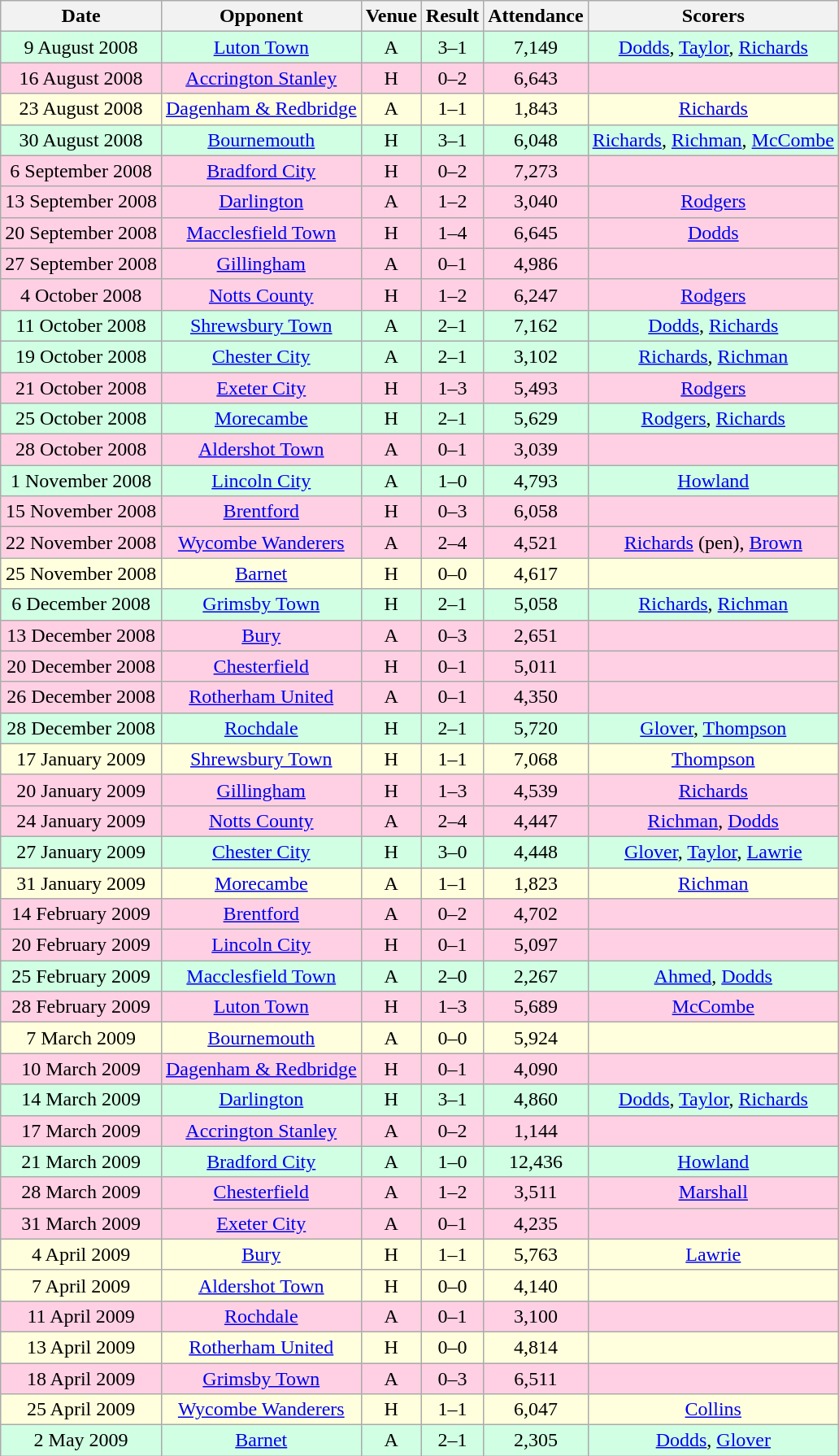<table class="wikitable sortable" style="font-size:100%; text-align:center">
<tr>
<th>Date</th>
<th>Opponent</th>
<th>Venue</th>
<th>Result</th>
<th>Attendance</th>
<th>Scorers</th>
</tr>
<tr style="background: #d0ffe3;">
<td>9 August 2008</td>
<td><a href='#'>Luton Town</a></td>
<td>A</td>
<td>3–1</td>
<td>7,149</td>
<td><a href='#'>Dodds</a>, <a href='#'>Taylor</a>, <a href='#'>Richards</a></td>
</tr>
<tr style="background: #ffd0e3;">
<td>16 August 2008</td>
<td><a href='#'>Accrington Stanley</a></td>
<td>H</td>
<td>0–2</td>
<td>6,643</td>
<td></td>
</tr>
<tr style="background: #ffffdd;">
<td>23 August 2008</td>
<td><a href='#'>Dagenham & Redbridge</a></td>
<td>A</td>
<td>1–1</td>
<td>1,843</td>
<td><a href='#'>Richards</a></td>
</tr>
<tr style="background: #d0ffe3;">
<td>30 August 2008</td>
<td><a href='#'>Bournemouth</a></td>
<td>H</td>
<td>3–1</td>
<td>6,048</td>
<td><a href='#'>Richards</a>, <a href='#'>Richman</a>, <a href='#'>McCombe</a></td>
</tr>
<tr style="background: #ffd0e3;">
<td>6 September 2008</td>
<td><a href='#'>Bradford City</a></td>
<td>H</td>
<td>0–2</td>
<td>7,273</td>
<td></td>
</tr>
<tr style="background: #ffd0e3;">
<td>13 September 2008</td>
<td><a href='#'>Darlington</a></td>
<td>A</td>
<td>1–2</td>
<td>3,040</td>
<td><a href='#'>Rodgers</a></td>
</tr>
<tr style="background: #ffd0e3;">
<td>20 September 2008</td>
<td><a href='#'>Macclesfield Town</a></td>
<td>H</td>
<td>1–4</td>
<td>6,645</td>
<td><a href='#'>Dodds</a></td>
</tr>
<tr style="background: #ffd0e3;">
<td>27 September 2008</td>
<td><a href='#'>Gillingham</a></td>
<td>A</td>
<td>0–1</td>
<td>4,986</td>
<td></td>
</tr>
<tr style="background: #ffd0e3;">
<td>4 October 2008</td>
<td><a href='#'>Notts County</a></td>
<td>H</td>
<td>1–2</td>
<td>6,247</td>
<td><a href='#'>Rodgers</a></td>
</tr>
<tr style="background: #d0ffe3;">
<td>11 October 2008</td>
<td><a href='#'>Shrewsbury Town</a></td>
<td>A</td>
<td>2–1</td>
<td>7,162</td>
<td><a href='#'>Dodds</a>, <a href='#'>Richards</a></td>
</tr>
<tr style="background: #d0ffe3;">
<td>19 October 2008</td>
<td><a href='#'>Chester City</a></td>
<td>A</td>
<td>2–1</td>
<td>3,102</td>
<td><a href='#'>Richards</a>, <a href='#'>Richman</a></td>
</tr>
<tr style="background: #ffd0e3;">
<td>21 October 2008</td>
<td><a href='#'>Exeter City</a></td>
<td>H</td>
<td>1–3</td>
<td>5,493</td>
<td><a href='#'>Rodgers</a></td>
</tr>
<tr style="background: #d0ffe3;">
<td>25 October 2008</td>
<td><a href='#'>Morecambe</a></td>
<td>H</td>
<td>2–1</td>
<td>5,629</td>
<td><a href='#'>Rodgers</a>, <a href='#'>Richards</a></td>
</tr>
<tr style="background: #ffd0e3;">
<td>28 October 2008</td>
<td><a href='#'>Aldershot Town</a></td>
<td>A</td>
<td>0–1</td>
<td>3,039</td>
<td></td>
</tr>
<tr style="background: #d0ffe3;">
<td>1 November 2008</td>
<td><a href='#'>Lincoln City</a></td>
<td>A</td>
<td>1–0</td>
<td>4,793</td>
<td><a href='#'>Howland</a></td>
</tr>
<tr style="background: #ffd0e3;">
<td>15 November 2008</td>
<td><a href='#'>Brentford</a></td>
<td>H</td>
<td>0–3</td>
<td>6,058</td>
<td></td>
</tr>
<tr style="background: #ffd0e3;">
<td>22 November 2008</td>
<td><a href='#'>Wycombe Wanderers</a></td>
<td>A</td>
<td>2–4</td>
<td>4,521</td>
<td><a href='#'>Richards</a> (pen), <a href='#'>Brown</a></td>
</tr>
<tr style="background: #ffffdd;">
<td>25 November 2008</td>
<td><a href='#'>Barnet</a></td>
<td>H</td>
<td>0–0</td>
<td>4,617</td>
<td></td>
</tr>
<tr style="background: #d0ffe3;">
<td>6 December 2008</td>
<td><a href='#'>Grimsby Town</a></td>
<td>H</td>
<td>2–1</td>
<td>5,058</td>
<td><a href='#'>Richards</a>, <a href='#'>Richman</a></td>
</tr>
<tr style="background: #ffd0e3;">
<td>13 December 2008</td>
<td><a href='#'>Bury</a></td>
<td>A</td>
<td>0–3</td>
<td>2,651</td>
<td></td>
</tr>
<tr style="background: #ffd0e3;">
<td>20 December 2008</td>
<td><a href='#'>Chesterfield</a></td>
<td>H</td>
<td>0–1</td>
<td>5,011</td>
<td></td>
</tr>
<tr style="background: #ffd0e3;">
<td>26 December 2008</td>
<td><a href='#'>Rotherham United</a></td>
<td>A</td>
<td>0–1</td>
<td>4,350</td>
<td></td>
</tr>
<tr style="background: #d0ffe3;">
<td>28 December 2008</td>
<td><a href='#'>Rochdale</a></td>
<td>H</td>
<td>2–1</td>
<td>5,720</td>
<td><a href='#'>Glover</a>, <a href='#'>Thompson</a></td>
</tr>
<tr style="background: #ffffdd;">
<td>17 January 2009</td>
<td><a href='#'>Shrewsbury Town</a></td>
<td>H</td>
<td>1–1</td>
<td>7,068</td>
<td><a href='#'>Thompson</a></td>
</tr>
<tr style="background: #ffd0e3;">
<td>20 January 2009</td>
<td><a href='#'>Gillingham</a></td>
<td>H</td>
<td>1–3</td>
<td>4,539</td>
<td><a href='#'>Richards</a></td>
</tr>
<tr style="background: #ffd0e3;">
<td>24 January 2009</td>
<td><a href='#'>Notts County</a></td>
<td>A</td>
<td>2–4</td>
<td>4,447</td>
<td><a href='#'>Richman</a>, <a href='#'>Dodds</a></td>
</tr>
<tr style="background: #d0ffe3;">
<td>27 January 2009</td>
<td><a href='#'>Chester City</a></td>
<td>H</td>
<td>3–0</td>
<td>4,448</td>
<td><a href='#'>Glover</a>, <a href='#'>Taylor</a>, <a href='#'>Lawrie</a></td>
</tr>
<tr style="background: #ffffdd;">
<td>31 January 2009</td>
<td><a href='#'>Morecambe</a></td>
<td>A</td>
<td>1–1</td>
<td>1,823</td>
<td><a href='#'>Richman</a></td>
</tr>
<tr style="background: #ffd0e3;">
<td>14 February 2009</td>
<td><a href='#'>Brentford</a></td>
<td>A</td>
<td>0–2</td>
<td>4,702</td>
<td></td>
</tr>
<tr style="background: #ffd0e3;">
<td>20 February 2009</td>
<td><a href='#'>Lincoln City</a></td>
<td>H</td>
<td>0–1</td>
<td>5,097</td>
<td></td>
</tr>
<tr style="background: #d0ffe3;">
<td>25 February 2009</td>
<td><a href='#'>Macclesfield Town</a></td>
<td>A</td>
<td>2–0</td>
<td>2,267</td>
<td><a href='#'>Ahmed</a>, <a href='#'>Dodds</a></td>
</tr>
<tr style="background: #ffd0e3;">
<td>28 February 2009</td>
<td><a href='#'>Luton Town</a></td>
<td>H</td>
<td>1–3</td>
<td>5,689</td>
<td><a href='#'>McCombe</a></td>
</tr>
<tr style="background: #ffffdd;">
<td>7 March 2009</td>
<td><a href='#'>Bournemouth</a></td>
<td>A</td>
<td>0–0</td>
<td>5,924</td>
<td></td>
</tr>
<tr style="background: #ffd0e3;">
<td>10 March 2009</td>
<td><a href='#'>Dagenham & Redbridge</a></td>
<td>H</td>
<td>0–1</td>
<td>4,090</td>
<td></td>
</tr>
<tr style="background: #d0ffe3;">
<td>14 March 2009</td>
<td><a href='#'>Darlington</a></td>
<td>H</td>
<td>3–1</td>
<td>4,860</td>
<td><a href='#'>Dodds</a>, <a href='#'>Taylor</a>, <a href='#'>Richards</a></td>
</tr>
<tr style="background: #ffd0e3;">
<td>17 March 2009</td>
<td><a href='#'>Accrington Stanley</a></td>
<td>A</td>
<td>0–2</td>
<td>1,144</td>
<td></td>
</tr>
<tr style="background: #d0ffe3;">
<td>21 March 2009</td>
<td><a href='#'>Bradford City</a></td>
<td>A</td>
<td>1–0</td>
<td>12,436</td>
<td><a href='#'>Howland</a></td>
</tr>
<tr style="background: #ffd0e3;">
<td>28 March 2009</td>
<td><a href='#'>Chesterfield</a></td>
<td>A</td>
<td>1–2</td>
<td>3,511</td>
<td><a href='#'>Marshall</a></td>
</tr>
<tr style="background: #ffd0e3;">
<td>31 March 2009</td>
<td><a href='#'>Exeter City</a></td>
<td>A</td>
<td>0–1</td>
<td>4,235</td>
<td></td>
</tr>
<tr style="background: #ffffdd;">
<td>4 April 2009</td>
<td><a href='#'>Bury</a></td>
<td>H</td>
<td>1–1</td>
<td>5,763</td>
<td><a href='#'>Lawrie</a></td>
</tr>
<tr style="background: #ffffdd;">
<td>7 April 2009</td>
<td><a href='#'>Aldershot Town</a></td>
<td>H</td>
<td>0–0</td>
<td>4,140</td>
<td></td>
</tr>
<tr style="background: #ffd0e3;">
<td>11 April 2009</td>
<td><a href='#'>Rochdale</a></td>
<td>A</td>
<td>0–1</td>
<td>3,100</td>
<td></td>
</tr>
<tr style="background: #ffffdd;">
<td>13 April 2009</td>
<td><a href='#'>Rotherham United</a></td>
<td>H</td>
<td>0–0</td>
<td>4,814</td>
<td></td>
</tr>
<tr style="background: #ffd0e3;">
<td>18 April 2009</td>
<td><a href='#'>Grimsby Town</a></td>
<td>A</td>
<td>0–3</td>
<td>6,511</td>
<td></td>
</tr>
<tr style="background: #ffffdd;">
<td>25 April 2009</td>
<td><a href='#'>Wycombe Wanderers</a></td>
<td>H</td>
<td>1–1</td>
<td>6,047</td>
<td><a href='#'>Collins</a></td>
</tr>
<tr style="background: #d0ffe3;">
<td>2 May 2009</td>
<td><a href='#'>Barnet</a></td>
<td>A</td>
<td>2–1</td>
<td>2,305</td>
<td><a href='#'>Dodds</a>, <a href='#'>Glover</a></td>
</tr>
</table>
